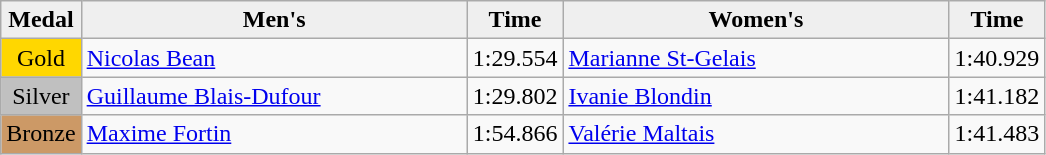<table class="wikitable" style="text-align:center">
<tr bgcolor="#efefef">
<td><strong>Medal</strong></td>
<td width="250"><strong>Men's</strong></td>
<td><strong>Time</strong></td>
<td width="250"><strong>Women's</strong></td>
<td><strong>Time</strong></td>
</tr>
<tr>
<td bgcolor="gold">Gold</td>
<td style="text-align:left"> <a href='#'>Nicolas Bean</a></td>
<td>1:29.554</td>
<td style="text-align:left"> <a href='#'>Marianne St-Gelais</a></td>
<td>1:40.929</td>
</tr>
<tr>
<td bgcolor="silver">Silver</td>
<td style="text-align:left"> <a href='#'>Guillaume Blais-Dufour</a></td>
<td>1:29.802</td>
<td style="text-align:left"> <a href='#'>Ivanie Blondin</a></td>
<td>1:41.182</td>
</tr>
<tr>
<td bgcolor="CC9966">Bronze</td>
<td style="text-align:left"> <a href='#'>Maxime Fortin</a></td>
<td>1:54.866</td>
<td style="text-align:left"> <a href='#'>Valérie Maltais</a></td>
<td>1:41.483</td>
</tr>
</table>
